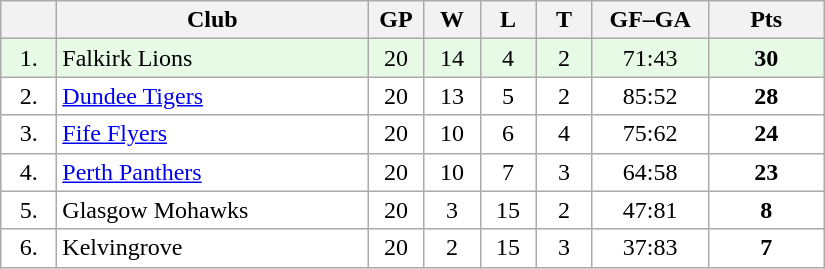<table class="wikitable">
<tr>
<th width="30"></th>
<th width="200">Club</th>
<th width="30">GP</th>
<th width="30">W</th>
<th width="30">L</th>
<th width="30">T</th>
<th width="70">GF–GA</th>
<th width="70">Pts</th>
</tr>
<tr bgcolor="#e6fae6" align="center">
<td>1.</td>
<td align="left">Falkirk Lions</td>
<td>20</td>
<td>14</td>
<td>4</td>
<td>2</td>
<td>71:43</td>
<td><strong>30</strong></td>
</tr>
<tr bgcolor="#FFFFFF" align="center">
<td>2.</td>
<td align="left"><a href='#'>Dundee Tigers</a></td>
<td>20</td>
<td>13</td>
<td>5</td>
<td>2</td>
<td>85:52</td>
<td><strong>28</strong></td>
</tr>
<tr bgcolor="#FFFFFF" align="center">
<td>3.</td>
<td align="left"><a href='#'>Fife Flyers</a></td>
<td>20</td>
<td>10</td>
<td>6</td>
<td>4</td>
<td>75:62</td>
<td><strong>24</strong></td>
</tr>
<tr bgcolor="#FFFFFF" align="center">
<td>4.</td>
<td align="left"><a href='#'>Perth Panthers</a></td>
<td>20</td>
<td>10</td>
<td>7</td>
<td>3</td>
<td>64:58</td>
<td><strong>23</strong></td>
</tr>
<tr bgcolor="#FFFFFF" align="center">
<td>5.</td>
<td align="left">Glasgow Mohawks</td>
<td>20</td>
<td>3</td>
<td>15</td>
<td>2</td>
<td>47:81</td>
<td><strong>8</strong></td>
</tr>
<tr bgcolor="#FFFFFF" align="center">
<td>6.</td>
<td align="left">Kelvingrove</td>
<td>20</td>
<td>2</td>
<td>15</td>
<td>3</td>
<td>37:83</td>
<td><strong>7</strong></td>
</tr>
</table>
